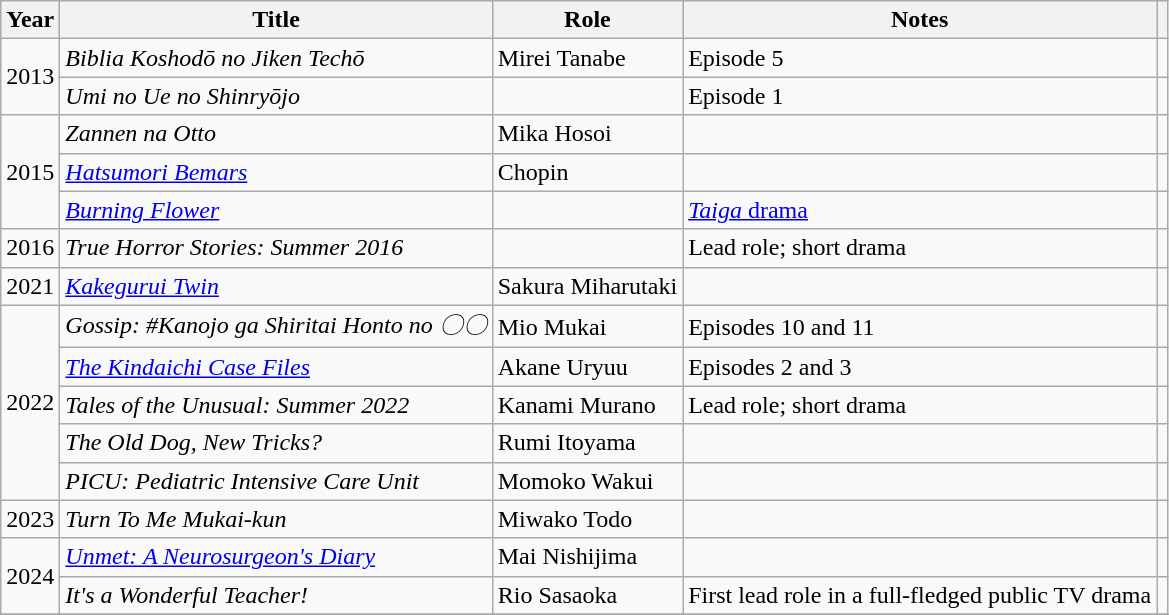<table class="wikitable">
<tr>
<th>Year</th>
<th>Title</th>
<th>Role</th>
<th>Notes</th>
<th></th>
</tr>
<tr>
<td rowspan="2">2013</td>
<td><em>Biblia Koshodō no Jiken Techō</em></td>
<td>Mirei Tanabe</td>
<td>Episode 5</td>
<td></td>
</tr>
<tr>
<td><em>Umi no Ue no Shinryōjo</em></td>
<td></td>
<td>Episode 1</td>
<td></td>
</tr>
<tr>
<td rowspan="3">2015</td>
<td><em>Zannen na Otto</em></td>
<td>Mika Hosoi</td>
<td></td>
<td></td>
</tr>
<tr>
<td><em><a href='#'>Hatsumori Bemars</a></em></td>
<td>Chopin</td>
<td></td>
<td></td>
</tr>
<tr>
<td><em><a href='#'>Burning Flower</a></em></td>
<td></td>
<td><a href='#'><em>Taiga</em> drama</a></td>
<td></td>
</tr>
<tr>
<td>2016</td>
<td><em>True Horror Stories: Summer 2016</em></td>
<td></td>
<td>Lead role; short drama</td>
<td></td>
</tr>
<tr>
<td>2021</td>
<td><em><a href='#'>Kakegurui Twin</a></em></td>
<td>Sakura Miharutaki</td>
<td></td>
<td></td>
</tr>
<tr>
<td rowspan="5">2022</td>
<td><em>Gossip: #Kanojo ga Shiritai Honto no 〇〇</em></td>
<td>Mio Mukai</td>
<td>Episodes 10 and 11</td>
<td></td>
</tr>
<tr>
<td><em><a href='#'>The Kindaichi Case Files</a></em></td>
<td>Akane Uryuu</td>
<td>Episodes 2 and 3</td>
<td></td>
</tr>
<tr>
<td><em>Tales of the Unusual: Summer 2022</em></td>
<td>Kanami Murano</td>
<td>Lead role; short drama</td>
<td></td>
</tr>
<tr>
<td><em>The Old Dog, New Tricks?</em></td>
<td>Rumi Itoyama</td>
<td></td>
<td></td>
</tr>
<tr>
<td><em>PICU: Pediatric Intensive Care Unit</em></td>
<td>Momoko Wakui</td>
<td></td>
<td></td>
</tr>
<tr>
<td>2023</td>
<td><em>Turn To Me Mukai-kun</em></td>
<td>Miwako Todo</td>
<td></td>
<td></td>
</tr>
<tr>
<td rowspan="2">2024</td>
<td><em><a href='#'>Unmet: A Neurosurgeon's Diary</a></em></td>
<td>Mai Nishijima</td>
<td></td>
<td></td>
</tr>
<tr>
<td><em>It's a Wonderful Teacher!</em></td>
<td>Rio Sasaoka</td>
<td>First lead role in a full-fledged public TV drama</td>
<td></td>
</tr>
<tr>
</tr>
</table>
